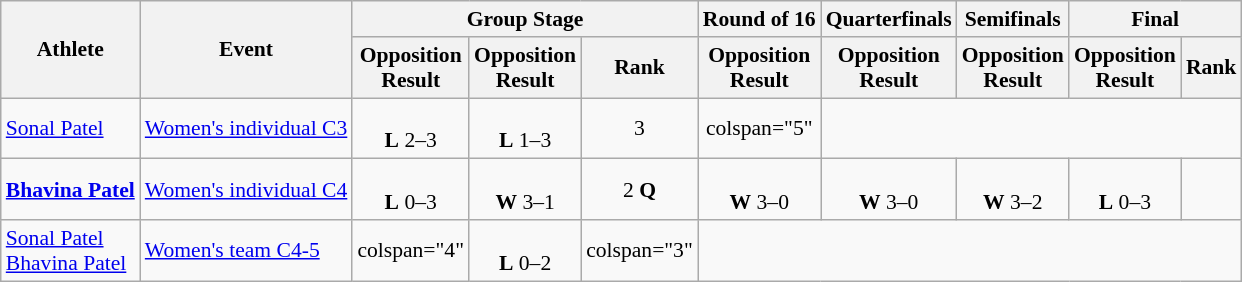<table class=wikitable style="font-size:90%; text-align:center">
<tr>
<th rowspan="2">Athlete</th>
<th rowspan="2">Event</th>
<th colspan="3">Group Stage</th>
<th>Round of 16</th>
<th>Quarterfinals</th>
<th>Semifinals</th>
<th colspan="2">Final</th>
</tr>
<tr>
<th>Opposition<br>Result</th>
<th>Opposition<br>Result</th>
<th>Rank</th>
<th>Opposition<br>Result</th>
<th>Opposition<br>Result</th>
<th>Opposition<br>Result</th>
<th>Opposition<br>Result</th>
<th>Rank</th>
</tr>
<tr>
<td align=left><a href='#'>Sonal Patel</a></td>
<td align=left><a href='#'>Women's individual C3</a></td>
<td><br><strong>L</strong> 2–3</td>
<td><br><strong>L</strong> 1–3</td>
<td>3</td>
<td>colspan="5" </td>
</tr>
<tr>
<td align=left><strong><a href='#'>Bhavina Patel</a></strong></td>
<td align=left><a href='#'>Women's individual C4</a></td>
<td><br><strong>L</strong> 0–3</td>
<td><br><strong>W</strong> 3–1</td>
<td>2 <strong>Q</strong></td>
<td><br><strong>W</strong> 3–0</td>
<td><br><strong>W</strong> 3–0</td>
<td><br><strong>W</strong> 3–2</td>
<td><br><strong>L</strong> 0–3</td>
<td></td>
</tr>
<tr>
<td align=left><a href='#'>Sonal Patel</a><br><a href='#'>Bhavina Patel</a></td>
<td align=left><a href='#'>Women's team C4-5</a></td>
<td>colspan="4" </td>
<td><br> <strong>L</strong> 0–2</td>
<td>colspan="3" </td>
</tr>
</table>
